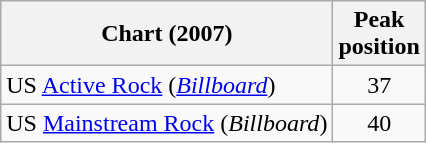<table class="wikitable">
<tr>
<th>Chart (2007)</th>
<th>Peak<br>position</th>
</tr>
<tr>
<td>US <a href='#'>Active Rock</a> (<em><a href='#'>Billboard</a></em>)</td>
<td align="center">37</td>
</tr>
<tr>
<td>US <a href='#'>Mainstream Rock</a> (<em>Billboard</em>)</td>
<td align="center">40</td>
</tr>
</table>
